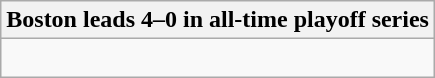<table class="wikitable collapsible collapsed">
<tr>
<th>Boston leads 4–0 in all-time playoff series</th>
</tr>
<tr>
<td><br>


</td>
</tr>
</table>
